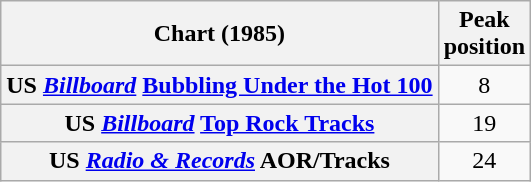<table class="wikitable plainrowheaders" style="text-align:center">
<tr>
<th>Chart (1985)</th>
<th>Peak<br>position</th>
</tr>
<tr>
<th scope="row">US <em><a href='#'>Billboard</a></em> <a href='#'>Bubbling Under the Hot 100</a></th>
<td style="text-align:center;">8</td>
</tr>
<tr>
<th scope="row">US <em><a href='#'>Billboard</a></em> <a href='#'>Top Rock Tracks</a></th>
<td style="text-align:center;">19</td>
</tr>
<tr>
<th scope="row">US <em><a href='#'>Radio & Records</a></em> AOR/Tracks</th>
<td style="text-align:center;">24</td>
</tr>
</table>
